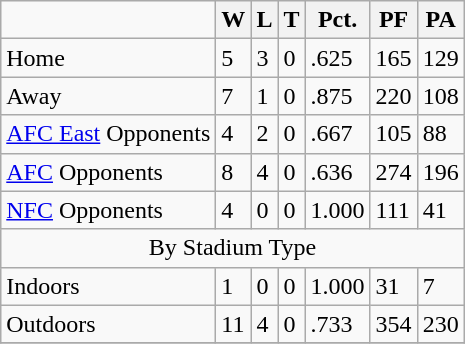<table class="wikitable" align="center">
<tr>
<td></td>
<th>W</th>
<th>L</th>
<th>T</th>
<th>Pct.</th>
<th>PF</th>
<th>PA</th>
</tr>
<tr>
<td>Home</td>
<td>5</td>
<td>3</td>
<td>0</td>
<td>.625</td>
<td>165</td>
<td>129</td>
</tr>
<tr>
<td>Away</td>
<td>7</td>
<td>1</td>
<td>0</td>
<td>.875</td>
<td>220</td>
<td>108</td>
</tr>
<tr>
<td><a href='#'>AFC East</a> Opponents</td>
<td>4</td>
<td>2</td>
<td>0</td>
<td>.667</td>
<td>105</td>
<td>88</td>
</tr>
<tr>
<td><a href='#'>AFC</a> Opponents</td>
<td>8</td>
<td>4</td>
<td>0</td>
<td>.636</td>
<td>274</td>
<td>196</td>
</tr>
<tr>
<td><a href='#'>NFC</a> Opponents</td>
<td>4</td>
<td>0</td>
<td>0</td>
<td>1.000</td>
<td>111</td>
<td>41</td>
</tr>
<tr>
<td colspan=7 align=center>By Stadium Type</td>
</tr>
<tr>
<td>Indoors</td>
<td>1</td>
<td>0</td>
<td>0</td>
<td>1.000</td>
<td>31</td>
<td>7</td>
</tr>
<tr>
<td>Outdoors</td>
<td>11</td>
<td>4</td>
<td>0</td>
<td>.733</td>
<td>354</td>
<td>230</td>
</tr>
<tr>
</tr>
</table>
